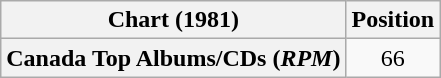<table class="wikitable plainrowheaders" style="text-align:center">
<tr>
<th scope="col">Chart (1981)</th>
<th scope="col">Position</th>
</tr>
<tr>
<th scope="row">Canada Top Albums/CDs (<em>RPM</em>)</th>
<td>66</td>
</tr>
</table>
